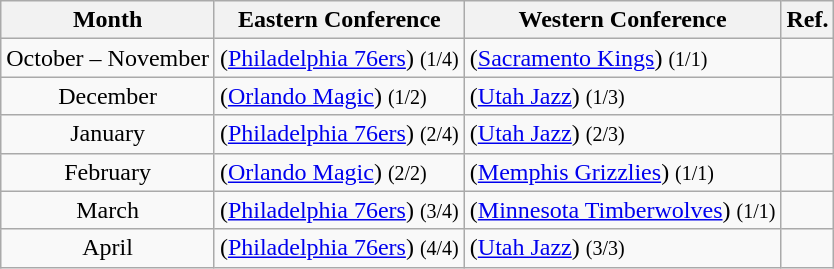<table class="wikitable sortable" border="1">
<tr>
<th>Month</th>
<th>Eastern Conference</th>
<th>Western Conference</th>
<th class=unsortable>Ref.</th>
</tr>
<tr>
<td align=center>October – November</td>
<td> (<a href='#'>Philadelphia 76ers</a>) <small>(1/4)</small></td>
<td> (<a href='#'>Sacramento Kings</a>) <small>(1/1)</small></td>
<td align=center></td>
</tr>
<tr>
<td align=center>December</td>
<td> (<a href='#'>Orlando Magic</a>) <small>(1/2)</small></td>
<td> (<a href='#'>Utah Jazz</a>) <small>(1/3)</small></td>
<td align=center></td>
</tr>
<tr>
<td align=center>January</td>
<td> (<a href='#'>Philadelphia 76ers</a>) <small>(2/4)</small></td>
<td> (<a href='#'>Utah Jazz</a>) <small>(2/3)</small></td>
<td align=center></td>
</tr>
<tr>
<td align=center>February</td>
<td> (<a href='#'>Orlando Magic</a>) <small>(2/2)</small></td>
<td> (<a href='#'>Memphis Grizzlies</a>) <small>(1/1)</small></td>
<td align=center></td>
</tr>
<tr>
<td align=center>March</td>
<td> (<a href='#'>Philadelphia 76ers</a>) <small>(3/4)</small></td>
<td> (<a href='#'>Minnesota Timberwolves</a>) <small>(1/1)</small></td>
<td align=center></td>
</tr>
<tr>
<td align=center>April</td>
<td> (<a href='#'>Philadelphia 76ers</a>) <small>(4/4)</small></td>
<td> (<a href='#'>Utah Jazz</a>) <small>(3/3)</small></td>
<td align=center></td>
</tr>
</table>
